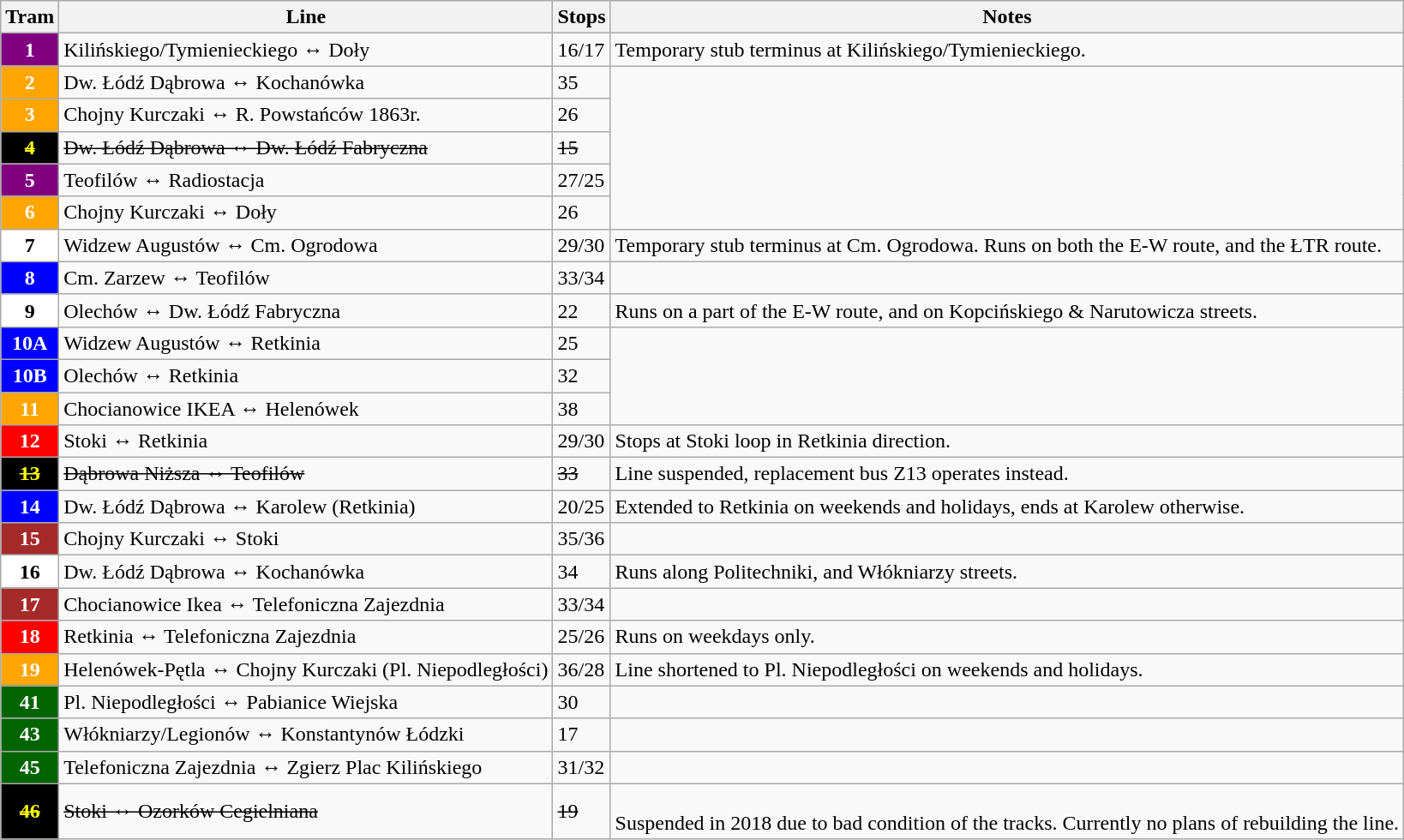<table class="wikitable">
<tr>
<th>Tram</th>
<th>Line</th>
<th>Stops</th>
<th>Notes</th>
</tr>
<tr>
<td align="center" style="color: white; background-color: purple"><strong>1</strong></td>
<td>Kilińskiego/Tymienieckiego ↔ Doły</td>
<td>16/17</td>
<td>Temporary stub terminus at Kilińskiego/Tymienieckiego.</td>
</tr>
<tr>
<td align="center" style="color: white; background-color: orange"><strong>2</strong></td>
<td>Dw. Łódź Dąbrowa ↔ Kochanówka</td>
<td>35</td>
</tr>
<tr>
<td align="center" style="color: white; background-color: orange"><strong>3</strong></td>
<td>Chojny Kurczaki ↔ R. Powstańców 1863r.</td>
<td>26</td>
</tr>
<tr>
<td align="center" style="color: yellow; background-color: black"><del><strong>4</strong></del></td>
<td><del>Dw. Łódź Dąbrowa ↔ Dw. Łódź Fabryczna</del></td>
<td><del>15</del></td>
</tr>
<tr>
<td align="center" style="color: white; background-color: purple"><strong>5</strong></td>
<td>Teofilów ↔ Radiostacja</td>
<td>27/25</td>
</tr>
<tr>
<td align="center" style="color: white; background-color: orange"><strong>6</strong></td>
<td>Chojny Kurczaki ↔ Doły</td>
<td>26</td>
</tr>
<tr>
<td align="center" style="color: black; background-color: white"><strong>7</strong></td>
<td>Widzew Augustów ↔ Cm. Ogrodowa</td>
<td>29/30</td>
<td>Temporary stub terminus at Cm. Ogrodowa. Runs on both the E-W route, and the ŁTR route.</td>
</tr>
<tr>
<td align="center" style="color: white; background-color: blue"><strong>8</strong></td>
<td>Cm. Zarzew ↔ Teofilów</td>
<td>33/34</td>
</tr>
<tr>
<td align="center" style="color: black; background-color: white"><strong>9</strong></td>
<td>Olechów ↔ Dw. Łódź Fabryczna</td>
<td>22</td>
<td>Runs on a part of the E-W route, and on Kopcińskiego & Narutowicza streets.</td>
</tr>
<tr>
<td align="center" style="color: white; background-color: blue"><strong>10A</strong></td>
<td>Widzew Augustów ↔ Retkinia</td>
<td>25</td>
</tr>
<tr>
<td align="center" style="color: white; background-color: blue"><strong>10B</strong></td>
<td>Olechów ↔ Retkinia</td>
<td>32</td>
</tr>
<tr>
<td align="center" style="color: white; background-color: orange"><strong>11</strong></td>
<td>Chocianowice IKEA ↔ Helenówek</td>
<td>38</td>
</tr>
<tr>
<td align="center" style="color: white; background-color: red"><strong>12</strong></td>
<td>Stoki ↔ Retkinia</td>
<td>29/30</td>
<td>Stops at Stoki loop in Retkinia direction.</td>
</tr>
<tr>
<td align="center" style="color: yellow; background-color: black"><del><strong>13</strong></del></td>
<td><del>Dąbrowa Niższa ↔ Teofilów</del></td>
<td><del>33</del></td>
<td>Line suspended, replacement bus Z13 operates instead.</td>
</tr>
<tr>
<td align="center" style="color: white; background-color: blue"><strong>14</strong></td>
<td>Dw. Łódź Dąbrowa ↔ Karolew (Retkinia)</td>
<td>20/25</td>
<td>Extended to Retkinia on weekends and holidays, ends at Karolew otherwise.</td>
</tr>
<tr>
<td align="center" style="color: white; background-color: brown"><strong>15</strong></td>
<td>Chojny Kurczaki ↔ Stoki</td>
<td>35/36</td>
</tr>
<tr>
<td align="center" style="color: black; background-color: white"><strong>16</strong></td>
<td>Dw. Łódź Dąbrowa ↔ Kochanówka</td>
<td>34</td>
<td>Runs along Politechniki, and Włókniarzy streets.</td>
</tr>
<tr>
<td align="center" style="color: white; background-color: brown"><strong>17</strong></td>
<td>Chocianowice Ikea ↔ Telefoniczna Zajezdnia</td>
<td>33/34</td>
</tr>
<tr>
<td align="center" style="color: white; background-color: red"><strong>18</strong></td>
<td>Retkinia ↔ Telefoniczna Zajezdnia</td>
<td>25/26</td>
<td>Runs on weekdays only.</td>
</tr>
<tr>
<td align="center" style="color: white; background-color: orange"><strong>19</strong></td>
<td>Helenówek-Pętla ↔ Chojny Kurczaki (Pl. Niepodległości)</td>
<td>36/28</td>
<td>Line shortened to Pl. Niepodległości on weekends and holidays.</td>
</tr>
<tr>
<td align="center" style="color: white; background-color: darkgreen"><strong>41</strong></td>
<td>Pl. Niepodległości ↔ Pabianice Wiejska</td>
<td>30</td>
<td></td>
</tr>
<tr>
<td align="center" style="color: white; background-color: darkgreen"><strong>43</strong></td>
<td>Włókniarzy/Legionów ↔ Konstantynów Łódzki</td>
<td>17</td>
<td></td>
</tr>
<tr>
<td align="center" style="color: white; background-color: darkgreen"><strong>45</strong></td>
<td>Telefoniczna Zajezdnia ↔ Zgierz Plac Kilińskiego</td>
<td>31/32</td>
</tr>
<tr>
<td align="center" style="color: yellow; background-color: black"><del><strong>46</strong></del></td>
<td><del>Stoki ↔ Ozorków Cegielniana</del></td>
<td><del>19</del></td>
<td><br>Suspended in 2018 due to bad condition of the tracks. Currently no plans of rebuilding the line.</td>
</tr>
</table>
